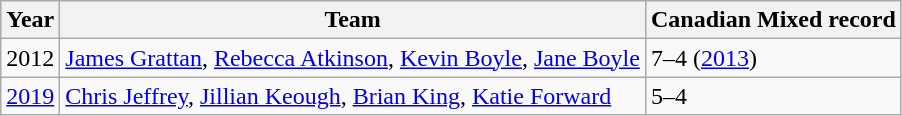<table class="wikitable">
<tr>
<th>Year</th>
<th>Team</th>
<th>Canadian Mixed record</th>
</tr>
<tr>
<td>2012</td>
<td><a href='#'>James Grattan</a>, <a href='#'>Rebecca Atkinson</a>, <a href='#'>Kevin Boyle</a>, <a href='#'>Jane  Boyle</a></td>
<td>7–4 (<a href='#'>2013</a>)</td>
</tr>
<tr>
<td><a href='#'>2019</a></td>
<td><a href='#'>Chris Jeffrey</a>, <a href='#'>Jillian Keough</a>, <a href='#'>Brian King</a>, <a href='#'>Katie Forward</a></td>
<td>5–4</td>
</tr>
</table>
